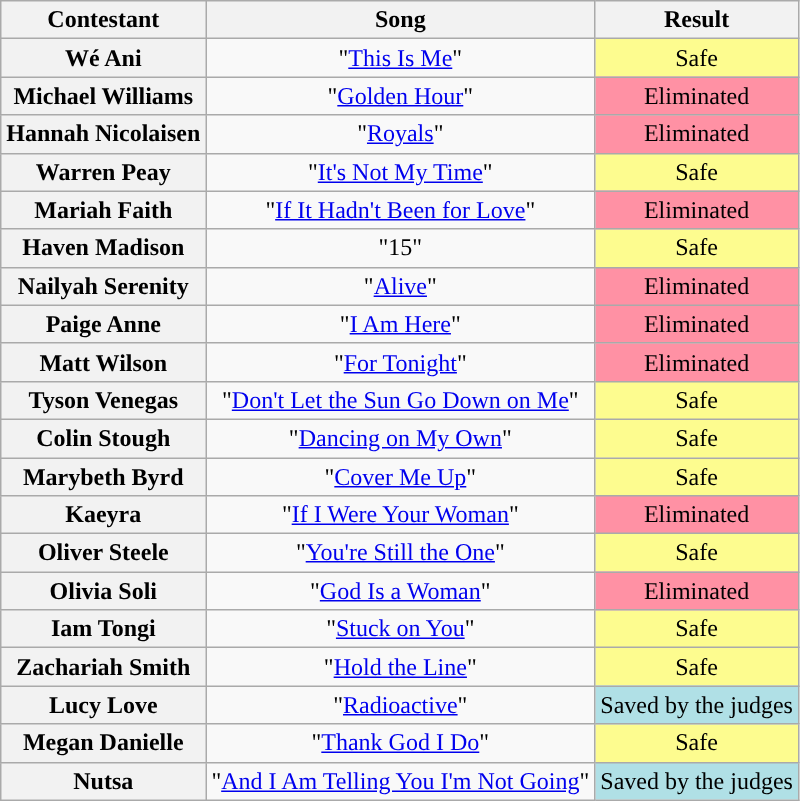<table class="wikitable" style="text-align:center; white-space:nowrap">
<tr>
<th scope="col">Contestant</th>
<th scope="col">Song</th>
<th scope="col">Result</th>
</tr>
<tr>
<th scope="row">Wé Ani</th>
<td>"<a href='#'>This Is Me</a>"</td>
<td style="background:#FDFC8F;">Safe</td>
</tr>
<tr>
<th scope="row">Michael Williams</th>
<td>"<a href='#'>Golden Hour</a>"</td>
<td style="background:#FF91A4;">Eliminated</td>
</tr>
<tr>
<th scope="row">Hannah Nicolaisen</th>
<td>"<a href='#'>Royals</a>"</td>
<td style="background:#FF91A4;">Eliminated</td>
</tr>
<tr>
<th scope="row">Warren Peay</th>
<td>"<a href='#'>It's Not My Time</a>"</td>
<td style="background:#FDFC8F;">Safe</td>
</tr>
<tr>
<th scope="row">Mariah Faith</th>
<td>"<a href='#'>If It Hadn't Been for Love</a>"</td>
<td style="background:#FF91A4;">Eliminated</td>
</tr>
<tr>
<th scope="row">Haven Madison</th>
<td>"15"</td>
<td style="background:#FDFC8F;">Safe</td>
</tr>
<tr>
<th scope="row">Nailyah Serenity</th>
<td>"<a href='#'>Alive</a>"</td>
<td style="background:#FF91A4;">Eliminated</td>
</tr>
<tr>
<th scope="row">Paige Anne</th>
<td>"<a href='#'>I Am Here</a>"</td>
<td style="background:#FF91A4;">Eliminated</td>
</tr>
<tr>
<th scope="row">Matt Wilson</th>
<td>"<a href='#'>For Tonight</a>"</td>
<td style="background:#FF91A4;">Eliminated</td>
</tr>
<tr>
<th scope="row">Tyson Venegas</th>
<td>"<a href='#'>Don't Let the Sun Go Down on Me</a>"</td>
<td style="background:#FDFC8F;">Safe</td>
</tr>
<tr>
<th scope="row">Colin Stough</th>
<td>"<a href='#'>Dancing on My Own</a>"</td>
<td style="background:#FDFC8F;">Safe</td>
</tr>
<tr>
<th scope="row">Marybeth Byrd</th>
<td>"<a href='#'>Cover Me Up</a>"</td>
<td style="background:#FDFC8F;">Safe</td>
</tr>
<tr>
<th scope="row">Kaeyra</th>
<td>"<a href='#'>If I Were Your Woman</a>"</td>
<td style="background:#FF91A4;">Eliminated</td>
</tr>
<tr>
<th scope="row">Oliver Steele</th>
<td>"<a href='#'>You're Still the One</a>"</td>
<td style="background:#FDFC8F;">Safe</td>
</tr>
<tr>
<th scope="row">Olivia Soli</th>
<td>"<a href='#'>God Is a Woman</a>"</td>
<td style="background:#FF91A4;">Eliminated</td>
</tr>
<tr>
<th scope="row">Iam Tongi</th>
<td>"<a href='#'>Stuck on You</a>"</td>
<td style="background:#FDFC8F;">Safe</td>
</tr>
<tr>
<th scope="row">Zachariah Smith</th>
<td>"<a href='#'>Hold the Line</a>"</td>
<td style="background:#FDFC8F;">Safe</td>
</tr>
<tr>
<th scope="row">Lucy Love</th>
<td>"<a href='#'>Radioactive</a>"</td>
<td style="background:#B0E0E6;">Saved by the judges</td>
</tr>
<tr>
<th scope="row">Megan Danielle</th>
<td>"<a href='#'>Thank God I Do</a>"</td>
<td style="background:#FDFC8F;">Safe</td>
</tr>
<tr>
<th scope="row">Nutsa</th>
<td>"<a href='#'>And I Am Telling You I'm Not Going</a>"</td>
<td style="background:#B0E0E6;">Saved by the judges</td>
</tr>
</table>
